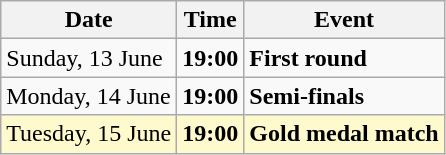<table class = "wikitable">
<tr>
<th>Date</th>
<th>Time</th>
<th>Event</th>
</tr>
<tr>
<td>Sunday, 13 June</td>
<td><strong>19:00</strong></td>
<td><strong>First round</strong></td>
</tr>
<tr>
<td>Monday, 14 June</td>
<td><strong>19:00</strong></td>
<td><strong>Semi-finals</strong></td>
</tr>
<tr style="background-color:lemonchiffon;">
<td>Tuesday, 15 June</td>
<td><strong>19:00</strong></td>
<td><strong>Gold medal match</strong></td>
</tr>
</table>
